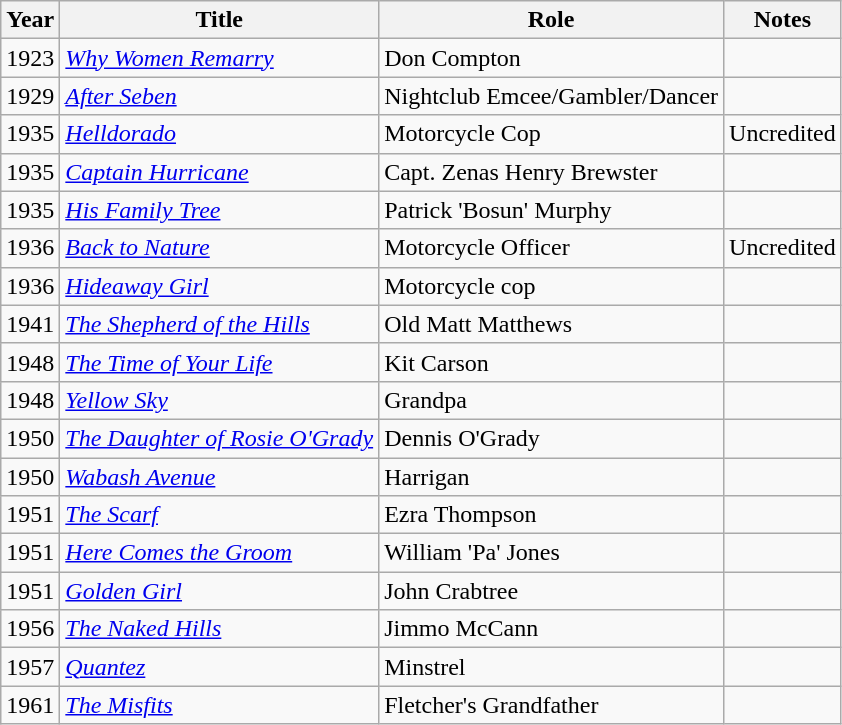<table class="wikitable">
<tr>
<th>Year</th>
<th>Title</th>
<th>Role</th>
<th>Notes</th>
</tr>
<tr>
<td>1923</td>
<td><em><a href='#'>Why Women Remarry</a></em></td>
<td>Don Compton</td>
<td></td>
</tr>
<tr>
<td>1929</td>
<td><em><a href='#'>After Seben</a></em></td>
<td>Nightclub Emcee/Gambler/Dancer</td>
<td></td>
</tr>
<tr>
<td>1935</td>
<td><em><a href='#'>Helldorado</a></em></td>
<td>Motorcycle Cop</td>
<td>Uncredited</td>
</tr>
<tr>
<td>1935</td>
<td><em><a href='#'>Captain Hurricane</a></em></td>
<td>Capt. Zenas Henry Brewster</td>
<td></td>
</tr>
<tr>
<td>1935</td>
<td><em><a href='#'>His Family Tree</a></em></td>
<td>Patrick 'Bosun' Murphy</td>
<td></td>
</tr>
<tr>
<td>1936</td>
<td><em><a href='#'>Back to Nature</a></em></td>
<td>Motorcycle Officer</td>
<td>Uncredited</td>
</tr>
<tr>
<td>1936</td>
<td><em><a href='#'>Hideaway Girl</a></em></td>
<td>Motorcycle cop</td>
<td></td>
</tr>
<tr>
<td>1941</td>
<td><em><a href='#'>The Shepherd of the Hills</a></em></td>
<td>Old Matt Matthews</td>
<td></td>
</tr>
<tr>
<td>1948</td>
<td><em><a href='#'>The Time of Your Life</a></em></td>
<td>Kit Carson</td>
<td></td>
</tr>
<tr>
<td>1948</td>
<td><em><a href='#'>Yellow Sky</a></em></td>
<td>Grandpa</td>
<td></td>
</tr>
<tr>
<td>1950</td>
<td><em><a href='#'>The Daughter of Rosie O'Grady</a></em></td>
<td>Dennis O'Grady</td>
<td></td>
</tr>
<tr>
<td>1950</td>
<td><em><a href='#'>Wabash Avenue</a></em></td>
<td>Harrigan</td>
<td></td>
</tr>
<tr>
<td>1951</td>
<td><em><a href='#'>The Scarf</a></em></td>
<td>Ezra Thompson</td>
<td></td>
</tr>
<tr>
<td>1951</td>
<td><em><a href='#'>Here Comes the Groom</a></em></td>
<td>William 'Pa' Jones</td>
<td></td>
</tr>
<tr>
<td>1951</td>
<td><em><a href='#'>Golden Girl</a></em></td>
<td>John Crabtree</td>
<td></td>
</tr>
<tr>
<td>1956</td>
<td><em><a href='#'>The Naked Hills</a></em></td>
<td>Jimmo McCann</td>
<td></td>
</tr>
<tr>
<td>1957</td>
<td><em><a href='#'>Quantez</a></em></td>
<td>Minstrel</td>
<td></td>
</tr>
<tr>
<td>1961</td>
<td><em><a href='#'>The Misfits</a></em></td>
<td>Fletcher's Grandfather</td>
<td></td>
</tr>
</table>
